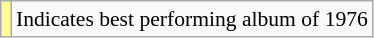<table class="wikitable" style="font-size:90%;">
<tr>
<td style="background-color:#FFFF99"></td>
<td>Indicates best performing album of 1976</td>
</tr>
</table>
